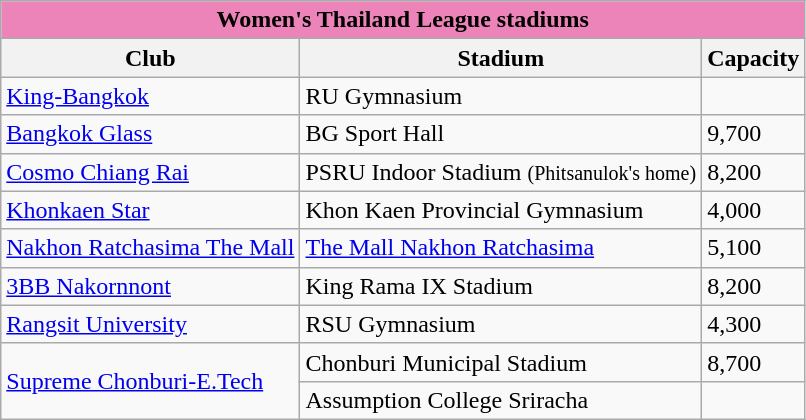<table class="wikitable sortable">
<tr>
<th style=background:#ed84b9 colspan=3><span>Women's Thailand League stadiums</span></th>
</tr>
<tr>
<th>Club</th>
<th>Stadium</th>
<th>Capacity</th>
</tr>
<tr>
<td><a href='#'>King-Bangkok</a></td>
<td>RU Gymnasium</td>
<td></td>
</tr>
<tr>
<td><a href='#'>Bangkok Glass</a></td>
<td>BG Sport Hall</td>
<td>9,700</td>
</tr>
<tr>
<td><a href='#'>Cosmo Chiang Rai</a></td>
<td>PSRU Indoor Stadium <small>(Phitsanulok's home)</small></td>
<td>8,200</td>
</tr>
<tr>
<td><a href='#'>Khonkaen Star</a></td>
<td>Khon Kaen Provincial Gymnasium</td>
<td>4,000</td>
</tr>
<tr>
<td><a href='#'>Nakhon Ratchasima The Mall</a></td>
<td><a href='#'>The Mall Nakhon Ratchasima</a></td>
<td>5,100</td>
</tr>
<tr>
<td><a href='#'>3BB Nakornnont</a></td>
<td>King Rama IX Stadium</td>
<td>8,200</td>
</tr>
<tr>
<td><a href='#'>Rangsit University</a></td>
<td>RSU Gymnasium</td>
<td>4,300</td>
</tr>
<tr>
<td rowspan=2><a href='#'>Supreme Chonburi-E.Tech</a></td>
<td>Chonburi Municipal Stadium</td>
<td>8,700</td>
</tr>
<tr>
<td>Assumption College Sriracha</td>
<td></td>
</tr>
</table>
